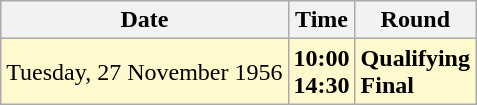<table class="wikitable">
<tr>
<th>Date</th>
<th>Time</th>
<th>Round</th>
</tr>
<tr style=background:lemonchiffon>
<td>Tuesday, 27 November 1956</td>
<td><strong>10:00</strong><br><strong>14:30</strong></td>
<td><strong>Qualifying</strong><br><strong>Final</strong></td>
</tr>
</table>
